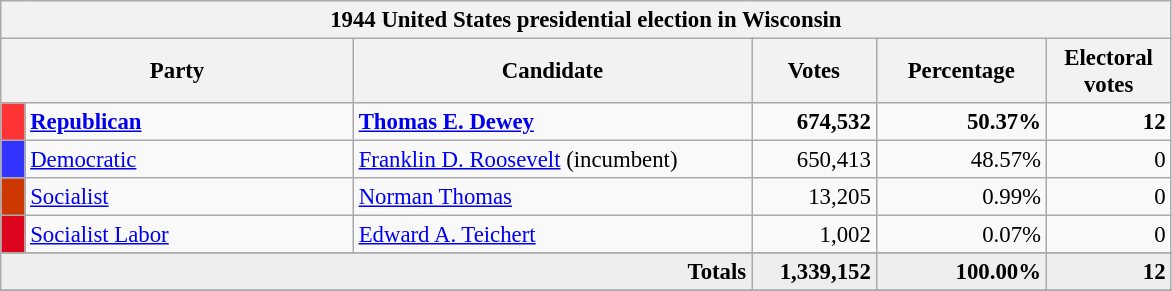<table class="wikitable nowrap" style="font-size: 95%;">
<tr>
<th colspan="6">1944 United States presidential election in Wisconsin</th>
</tr>
<tr>
<th colspan="2" style="width: 15em">Party</th>
<th style="width: 17em">Candidate</th>
<th style="width: 5em">Votes</th>
<th style="width: 7em">Percentage</th>
<th style="width: 5em">Electoral votes</th>
</tr>
<tr>
<th style="background-color:#FF3333; width: 3px"></th>
<td style="width: 130px"><strong><a href='#'>Republican</a></strong></td>
<td><strong><a href='#'>Thomas E. Dewey</a></strong></td>
<td align="right"><strong>674,532</strong></td>
<td align="right"><strong>50.37%</strong></td>
<td align="right"><strong>12</strong></td>
</tr>
<tr>
<th style="background-color:#3333FF; width: 3px"></th>
<td style="width: 130px"><a href='#'>Democratic</a></td>
<td><a href='#'>Franklin D. Roosevelt</a> (incumbent)</td>
<td align="right">650,413</td>
<td align="right">48.57%</td>
<td align="right">0</td>
</tr>
<tr>
<th style="background-color:#CD3700; width: 3px"></th>
<td style="width: 130px"><a href='#'>Socialist</a></td>
<td><a href='#'>Norman Thomas</a></td>
<td align="right">13,205</td>
<td align="right">0.99%</td>
<td align="right">0</td>
</tr>
<tr>
<th style="background-color:#DD051D; width: 3px"></th>
<td style="width: 130px"><a href='#'>Socialist Labor</a></td>
<td><a href='#'>Edward A. Teichert</a></td>
<td align="right">1,002</td>
<td align="right">0.07%</td>
<td align="right">0</td>
</tr>
<tr>
</tr>
<tr bgcolor="#EEEEEE">
<td colspan="3" align="right"><strong>Totals</strong></td>
<td align="right"><strong>1,339,152</strong></td>
<td align="right"><strong>100.00%</strong></td>
<td align="right"><strong>12</strong></td>
</tr>
<tr>
</tr>
</table>
